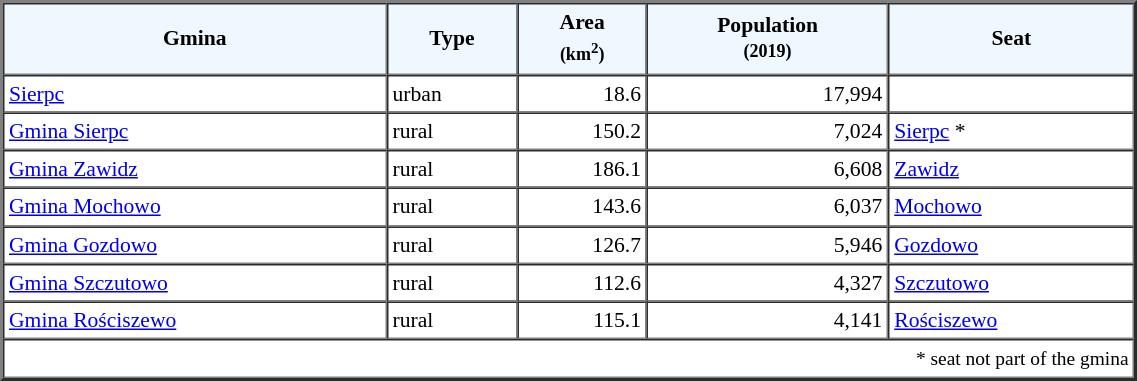<table width="60%" border="2" cellpadding="3" cellspacing="0" style="font-size:90%;line-height:120%;">
<tr bgcolor="F0F8FF">
<td style="text-align:center;"><strong>Gmina</strong></td>
<td style="text-align:center;"><strong>Type</strong></td>
<td style="text-align:center;"><strong>Area<br><small>(km<sup>2</sup>)</small></strong></td>
<td style="text-align:center;"><strong>Population<br><small>(2019)</small></strong></td>
<td style="text-align:center;"><strong>Seat</strong></td>
</tr>
<tr>
<td><a href='#'>Sierpc</a></td>
<td>urban</td>
<td style="text-align:right;">18.6</td>
<td style="text-align:right;">17,994</td>
<td> </td>
</tr>
<tr>
<td><a href='#'>Gmina Sierpc</a></td>
<td>rural</td>
<td style="text-align:right;">150.2</td>
<td style="text-align:right;">7,024</td>
<td><a href='#'>Sierpc</a> *</td>
</tr>
<tr>
<td><a href='#'>Gmina Zawidz</a></td>
<td>rural</td>
<td style="text-align:right;">186.1</td>
<td style="text-align:right;">6,608</td>
<td><a href='#'>Zawidz</a></td>
</tr>
<tr>
<td><a href='#'>Gmina Mochowo</a></td>
<td>rural</td>
<td style="text-align:right;">143.6</td>
<td style="text-align:right;">6,037</td>
<td><a href='#'>Mochowo</a></td>
</tr>
<tr>
<td><a href='#'>Gmina Gozdowo</a></td>
<td>rural</td>
<td style="text-align:right;">126.7</td>
<td style="text-align:right;">5,946</td>
<td><a href='#'>Gozdowo</a></td>
</tr>
<tr>
<td><a href='#'>Gmina Szczutowo</a></td>
<td>rural</td>
<td style="text-align:right;">112.6</td>
<td style="text-align:right;">4,327</td>
<td><a href='#'>Szczutowo</a></td>
</tr>
<tr>
<td><a href='#'>Gmina Rościszewo</a></td>
<td>rural</td>
<td style="text-align:right;">115.1</td>
<td style="text-align:right;">4,141</td>
<td><a href='#'>Rościszewo</a></td>
</tr>
<tr>
<td colspan=5 style="text-align:right;font-size:90%">* seat not part of the gmina</td>
</tr>
<tr>
</tr>
</table>
